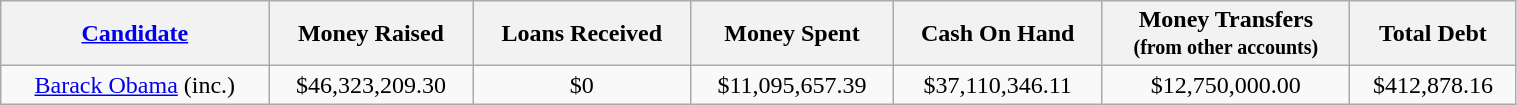<table class="sortable wikitable" style="text-align:center" width=80%>
<tr>
<th><a href='#'>Candidate</a></th>
<th>Money Raised</th>
<th>Loans Received</th>
<th>Money Spent</th>
<th>Cash On Hand</th>
<th>Money Transfers<br><small>(from other accounts)</small></th>
<th>Total Debt</th>
</tr>
<tr>
<td><a href='#'>Barack Obama</a> (inc.)</td>
<td>$46,323,209.30</td>
<td>$0</td>
<td>$11,095,657.39</td>
<td>$37,110,346.11</td>
<td>$12,750,000.00</td>
<td>$412,878.16</td>
</tr>
</table>
